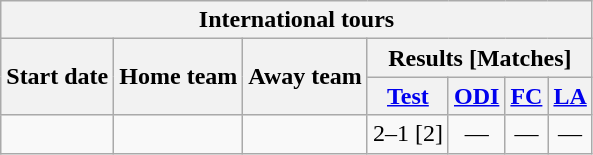<table class="wikitable">
<tr>
<th colspan="7">International tours</th>
</tr>
<tr>
<th rowspan="2">Start date</th>
<th rowspan="2">Home team</th>
<th rowspan="2">Away team</th>
<th colspan="4">Results [Matches]</th>
</tr>
<tr>
<th><a href='#'>Test</a></th>
<th><a href='#'>ODI</a></th>
<th><a href='#'>FC</a></th>
<th><a href='#'>LA</a></th>
</tr>
<tr>
<td><a href='#'></a></td>
<td></td>
<td></td>
<td>2–1 [2]</td>
<td ; style="text-align:center">—</td>
<td ; style="text-align:center">—</td>
<td ; style="text-align:center">—</td>
</tr>
</table>
